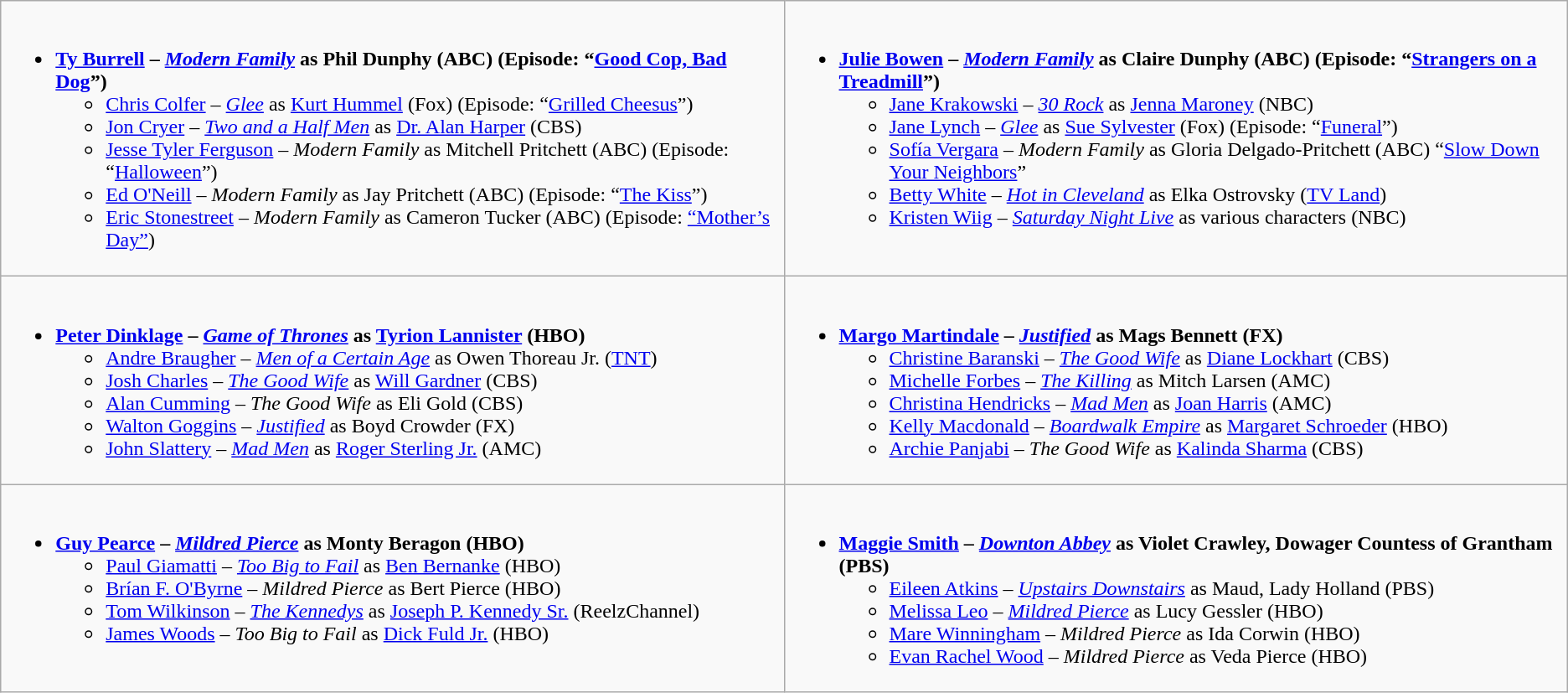<table class="wikitable">
<tr>
<td style="vertical-align:top;" width="50%"><br><ul><li><strong><a href='#'>Ty Burrell</a> – <em><a href='#'>Modern Family</a></em> as Phil Dunphy (ABC) (Episode: “<a href='#'>Good Cop, Bad Dog</a>”)</strong><ul><li><a href='#'>Chris Colfer</a> – <em><a href='#'>Glee</a></em> as <a href='#'>Kurt Hummel</a> (Fox) (Episode: “<a href='#'>Grilled Cheesus</a>”)</li><li><a href='#'>Jon Cryer</a> – <em><a href='#'>Two and a Half Men</a></em> as <a href='#'>Dr. Alan Harper</a> (CBS)</li><li><a href='#'>Jesse Tyler Ferguson</a> – <em>Modern Family</em> as Mitchell Pritchett (ABC) (Episode: “<a href='#'>Halloween</a>”)</li><li><a href='#'>Ed O'Neill</a> – <em>Modern Family</em> as Jay Pritchett (ABC) (Episode: “<a href='#'>The Kiss</a>”)</li><li><a href='#'>Eric Stonestreet</a> – <em>Modern Family</em> as Cameron Tucker (ABC) (Episode: <a href='#'>“Mother’s Day”</a>)</li></ul></li></ul></td>
<td style="vertical-align:top;" width="50%"><br><ul><li><strong><a href='#'>Julie Bowen</a> – <em><a href='#'>Modern Family</a></em> as Claire Dunphy (ABC) (Episode: “<a href='#'>Strangers on a Treadmill</a>”)</strong><ul><li><a href='#'>Jane Krakowski</a> – <em><a href='#'>30 Rock</a></em> as <a href='#'>Jenna Maroney</a> (NBC)</li><li><a href='#'>Jane Lynch</a> – <em><a href='#'>Glee</a></em> as <a href='#'>Sue Sylvester</a> (Fox) (Episode: “<a href='#'>Funeral</a>”)</li><li><a href='#'>Sofía Vergara</a> – <em>Modern Family</em> as Gloria Delgado-Pritchett (ABC) “<a href='#'>Slow Down Your Neighbors</a>”</li><li><a href='#'>Betty White</a> – <em><a href='#'>Hot in Cleveland</a></em> as Elka Ostrovsky (<a href='#'>TV Land</a>)</li><li><a href='#'>Kristen Wiig</a> – <em><a href='#'>Saturday Night Live</a></em> as various characters (NBC)</li></ul></li></ul></td>
</tr>
<tr>
<td style="vertical-align:top;" width="50%"><br><ul><li><strong><a href='#'>Peter Dinklage</a> – <em><a href='#'>Game of Thrones</a></em> as <a href='#'>Tyrion Lannister</a> (HBO)</strong><ul><li><a href='#'>Andre Braugher</a> – <em><a href='#'>Men of a Certain Age</a></em> as Owen Thoreau Jr. (<a href='#'>TNT</a>)</li><li><a href='#'>Josh Charles</a> – <em><a href='#'>The Good Wife</a></em> as <a href='#'>Will Gardner</a> (CBS)</li><li><a href='#'>Alan Cumming</a> – <em>The Good Wife</em> as Eli Gold (CBS)</li><li><a href='#'>Walton Goggins</a> – <em><a href='#'>Justified</a></em> as Boyd Crowder (FX)</li><li><a href='#'>John Slattery</a> – <em><a href='#'>Mad Men</a></em> as <a href='#'>Roger Sterling Jr.</a> (AMC)</li></ul></li></ul></td>
<td style="vertical-align:top;" width="50%"><br><ul><li><strong><a href='#'>Margo Martindale</a> – <em><a href='#'>Justified</a></em> as Mags Bennett (FX)</strong><ul><li><a href='#'>Christine Baranski</a> – <em><a href='#'>The Good Wife</a></em> as <a href='#'>Diane Lockhart</a> (CBS)</li><li><a href='#'>Michelle Forbes</a> – <em><a href='#'>The Killing</a></em> as Mitch Larsen (AMC)</li><li><a href='#'>Christina Hendricks</a> – <em><a href='#'>Mad Men</a></em> as <a href='#'>Joan Harris</a> (AMC)</li><li><a href='#'>Kelly Macdonald</a> – <em><a href='#'>Boardwalk Empire</a></em> as <a href='#'>Margaret Schroeder</a> (HBO)</li><li><a href='#'>Archie Panjabi</a> – <em>The Good Wife</em> as <a href='#'>Kalinda Sharma</a> (CBS)</li></ul></li></ul></td>
</tr>
<tr>
<td style="vertical-align:top;" width="50%"><br><ul><li><strong><a href='#'>Guy Pearce</a> – <em><a href='#'>Mildred Pierce</a></em> as Monty Beragon (HBO)</strong><ul><li><a href='#'>Paul Giamatti</a> – <em><a href='#'>Too Big to Fail</a></em> as <a href='#'>Ben Bernanke</a> (HBO)</li><li><a href='#'>Brían F. O'Byrne</a> – <em>Mildred Pierce</em> as Bert Pierce (HBO)</li><li><a href='#'>Tom Wilkinson</a> – <em><a href='#'>The Kennedys</a></em> as <a href='#'>Joseph P. Kennedy Sr.</a> (ReelzChannel)</li><li><a href='#'>James Woods</a> – <em>Too Big to Fail</em> as <a href='#'>Dick Fuld Jr.</a> (HBO)</li></ul></li></ul></td>
<td style="vertical-align:top;" width="50%"><br><ul><li><strong><a href='#'>Maggie Smith</a> – <em><a href='#'>Downton Abbey</a></em> as Violet Crawley, Dowager Countess of Grantham (PBS)</strong><ul><li><a href='#'>Eileen Atkins</a> – <em><a href='#'>Upstairs Downstairs</a></em> as Maud, Lady Holland (PBS)</li><li><a href='#'>Melissa Leo</a> – <em><a href='#'>Mildred Pierce</a></em> as Lucy Gessler (HBO)</li><li><a href='#'>Mare Winningham</a> – <em>Mildred Pierce</em> as Ida Corwin (HBO)</li><li><a href='#'>Evan Rachel Wood</a> – <em>Mildred Pierce</em> as Veda Pierce (HBO)</li></ul></li></ul></td>
</tr>
</table>
